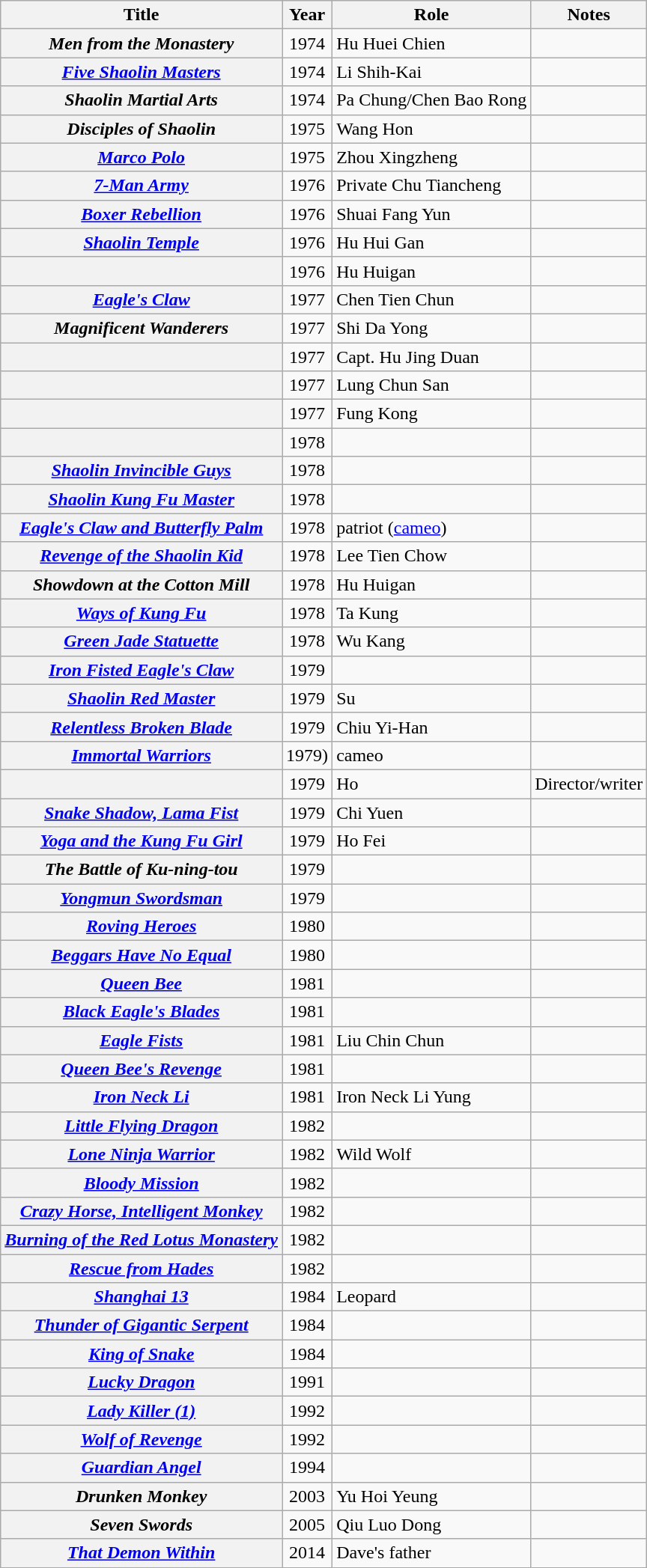<table class="wikitable sortable plainrowheaders">
<tr>
<th scope="col">Title</th>
<th scope="col">Year</th>
<th scope="col">Role</th>
<th scope="col" class="unsortable">Notes</th>
</tr>
<tr>
<th scope="row"><em>Men from the Monastery</em></th>
<td align="center">1974</td>
<td>Hu Huei Chien</td>
<td></td>
</tr>
<tr>
<th scope="row"><em><a href='#'>Five Shaolin Masters</a></em></th>
<td align="center">1974</td>
<td>Li Shih-Kai</td>
<td></td>
</tr>
<tr>
<th scope="row"><em>Shaolin Martial Arts</em></th>
<td align="center">1974</td>
<td>Pa Chung/Chen Bao Rong</td>
<td></td>
</tr>
<tr>
<th scope="row"><em>Disciples of Shaolin</em></th>
<td align="center">1975</td>
<td>Wang Hon</td>
<td></td>
</tr>
<tr>
<th scope="row"><em><a href='#'>Marco Polo</a></em></th>
<td align="center">1975</td>
<td>Zhou Xingzheng</td>
<td></td>
</tr>
<tr>
<th scope="row"><em><a href='#'>7-Man Army</a></em></th>
<td align="center">1976</td>
<td>Private Chu Tiancheng</td>
<td></td>
</tr>
<tr>
<th scope="row"><em><a href='#'>Boxer Rebellion</a></em></th>
<td align="center">1976</td>
<td>Shuai Fang Yun</td>
<td></td>
</tr>
<tr>
<th scope="row"><em><a href='#'>Shaolin Temple</a></em></th>
<td align="center">1976</td>
<td>Hu Hui Gan</td>
<td></td>
</tr>
<tr>
<th scope="row"><em></em></th>
<td align="center">1976</td>
<td>Hu Huigan</td>
<td></td>
</tr>
<tr>
<th scope="row"><em><a href='#'>Eagle's Claw</a></em></th>
<td align="center">1977</td>
<td>Chen Tien Chun</td>
<td></td>
</tr>
<tr>
<th scope="row"><em>Magnificent Wanderers</em></th>
<td align="center">1977</td>
<td>Shi Da Yong</td>
<td></td>
</tr>
<tr>
<th scope="row"><em></em></th>
<td align="center">1977</td>
<td>Capt. Hu Jing Duan</td>
<td></td>
</tr>
<tr>
<th scope="row"><em></em></th>
<td align="center">1977</td>
<td>Lung Chun San</td>
<td></td>
</tr>
<tr>
<th scope="row"><em></em></th>
<td align="center">1977</td>
<td>Fung Kong</td>
<td></td>
</tr>
<tr>
<th scope="row"><em></em></th>
<td align="center">1978</td>
<td></td>
<td></td>
</tr>
<tr>
<th scope="row"><em><a href='#'>Shaolin Invincible Guys</a></em></th>
<td align="center">1978</td>
<td></td>
<td></td>
</tr>
<tr>
<th scope="row"><em><a href='#'>Shaolin Kung Fu Master</a></em></th>
<td align="center">1978</td>
<td></td>
<td></td>
</tr>
<tr>
<th scope="row"><em><a href='#'>Eagle's Claw and Butterfly Palm</a></em></th>
<td align="center">1978</td>
<td>patriot (<a href='#'>cameo</a>)</td>
<td></td>
</tr>
<tr>
<th scope="row"><em><a href='#'>Revenge of the Shaolin Kid</a></em></th>
<td align="center">1978</td>
<td>Lee Tien Chow</td>
<td></td>
</tr>
<tr>
<th scope="row"><em>Showdown at the Cotton Mill</em></th>
<td align="center">1978</td>
<td>Hu Huigan</td>
<td></td>
</tr>
<tr>
<th scope="row"><em><a href='#'>Ways of Kung Fu</a></em></th>
<td align="center">1978</td>
<td>Ta Kung</td>
<td></td>
</tr>
<tr>
<th scope="row"><em><a href='#'>Green Jade Statuette</a></em></th>
<td align="center">1978</td>
<td>Wu Kang</td>
<td></td>
</tr>
<tr>
<th scope="row"><em><a href='#'>Iron Fisted Eagle's Claw</a></em></th>
<td align="center">1979</td>
<td></td>
<td></td>
</tr>
<tr>
<th scope="row"><em><a href='#'>Shaolin Red Master</a></em></th>
<td align="center">1979</td>
<td>Su</td>
<td></td>
</tr>
<tr>
<th scope="row"><em><a href='#'>Relentless Broken Blade</a></em></th>
<td align="center">1979</td>
<td>Chiu Yi-Han</td>
<td></td>
</tr>
<tr>
<th scope="row"><em><a href='#'>Immortal Warriors</a></em></th>
<td align="center">1979)</td>
<td>cameo</td>
<td></td>
</tr>
<tr>
<th scope="row"><em></em></th>
<td align="center">1979</td>
<td>Ho</td>
<td>Director/writer</td>
</tr>
<tr>
<th scope="row"><em><a href='#'>Snake Shadow, Lama Fist</a></em></th>
<td align="center">1979</td>
<td>Chi Yuen</td>
<td></td>
</tr>
<tr>
<th scope="row"><em><a href='#'>Yoga and the Kung Fu Girl</a></em></th>
<td align="center">1979</td>
<td>Ho Fei</td>
<td></td>
</tr>
<tr>
<th scope="row"><em>The Battle of Ku-ning-tou</em></th>
<td align="center">1979</td>
<td></td>
<td></td>
</tr>
<tr>
<th scope="row"><em><a href='#'>Yongmun Swordsman</a></em></th>
<td align="center">1979</td>
<td></td>
<td></td>
</tr>
<tr>
<th scope="row"><em><a href='#'>Roving Heroes</a></em></th>
<td align="center">1980</td>
<td></td>
<td></td>
</tr>
<tr>
<th scope="row"><em><a href='#'>Beggars Have No Equal</a></em></th>
<td align="center">1980</td>
<td></td>
<td></td>
</tr>
<tr>
<th scope="row"><em><a href='#'>Queen Bee</a></em></th>
<td align="center">1981</td>
<td></td>
<td></td>
</tr>
<tr>
<th scope="row"><em><a href='#'>Black Eagle's Blades</a></em></th>
<td align="center">1981</td>
<td></td>
<td></td>
</tr>
<tr>
<th scope="row"><em><a href='#'>Eagle Fists</a></em></th>
<td align="center">1981</td>
<td>Liu Chin Chun</td>
<td></td>
</tr>
<tr>
<th scope="row"><em><a href='#'>Queen Bee's Revenge</a></em></th>
<td align="center">1981</td>
<td></td>
<td></td>
</tr>
<tr>
<th scope="row"><em><a href='#'>Iron Neck Li</a></em></th>
<td align="center">1981</td>
<td>Iron Neck Li Yung</td>
<td></td>
</tr>
<tr>
<th scope="row"><em><a href='#'>Little Flying Dragon</a></em></th>
<td align="center">1982</td>
<td></td>
<td></td>
</tr>
<tr>
<th scope="row"><em><a href='#'>Lone Ninja Warrior</a></em></th>
<td align="center">1982</td>
<td>Wild Wolf</td>
<td></td>
</tr>
<tr>
<th scope="row"><em><a href='#'>Bloody Mission</a></em></th>
<td align="center">1982</td>
<td></td>
<td></td>
</tr>
<tr>
<th scope="row"><em><a href='#'>Crazy Horse, Intelligent Monkey</a></em></th>
<td align="center">1982</td>
<td></td>
<td></td>
</tr>
<tr>
<th scope="row"><em><a href='#'>Burning of the Red Lotus Monastery</a></em></th>
<td align="center">1982</td>
<td></td>
<td></td>
</tr>
<tr>
<th scope="row"><em><a href='#'>Rescue from Hades</a></em></th>
<td align="center">1982</td>
<td></td>
<td></td>
</tr>
<tr>
<th scope="row"><em><a href='#'>Shanghai 13</a></em></th>
<td align="center">1984</td>
<td>Leopard</td>
<td></td>
</tr>
<tr>
<th scope="row"><em><a href='#'>Thunder of Gigantic Serpent</a></em></th>
<td align="center">1984</td>
<td></td>
<td></td>
</tr>
<tr>
<th scope="row"><em><a href='#'>King of Snake</a></em></th>
<td align="center">1984</td>
<td></td>
<td></td>
</tr>
<tr>
<th scope="row"><em><a href='#'>Lucky Dragon</a></em></th>
<td align="center">1991</td>
<td></td>
<td></td>
</tr>
<tr>
<th scope="row"><em><a href='#'>Lady Killer (1)</a></em></th>
<td align="center">1992</td>
<td></td>
<td></td>
</tr>
<tr>
<th scope="row"><em><a href='#'>Wolf of Revenge</a></em></th>
<td align="center">1992</td>
<td></td>
<td></td>
</tr>
<tr>
<th scope="row"><em><a href='#'>Guardian Angel</a></em></th>
<td align="center">1994</td>
<td></td>
<td></td>
</tr>
<tr>
<th scope="row"><em>Drunken Monkey</em></th>
<td align="center">2003</td>
<td>Yu Hoi Yeung</td>
<td></td>
</tr>
<tr>
<th scope="row"><em>Seven Swords</em></th>
<td align="center">2005</td>
<td>Qiu Luo Dong</td>
<td></td>
</tr>
<tr>
<th scope="row"><em><a href='#'>That Demon Within</a></em></th>
<td align="center">2014</td>
<td>Dave's father</td>
<td></td>
</tr>
</table>
